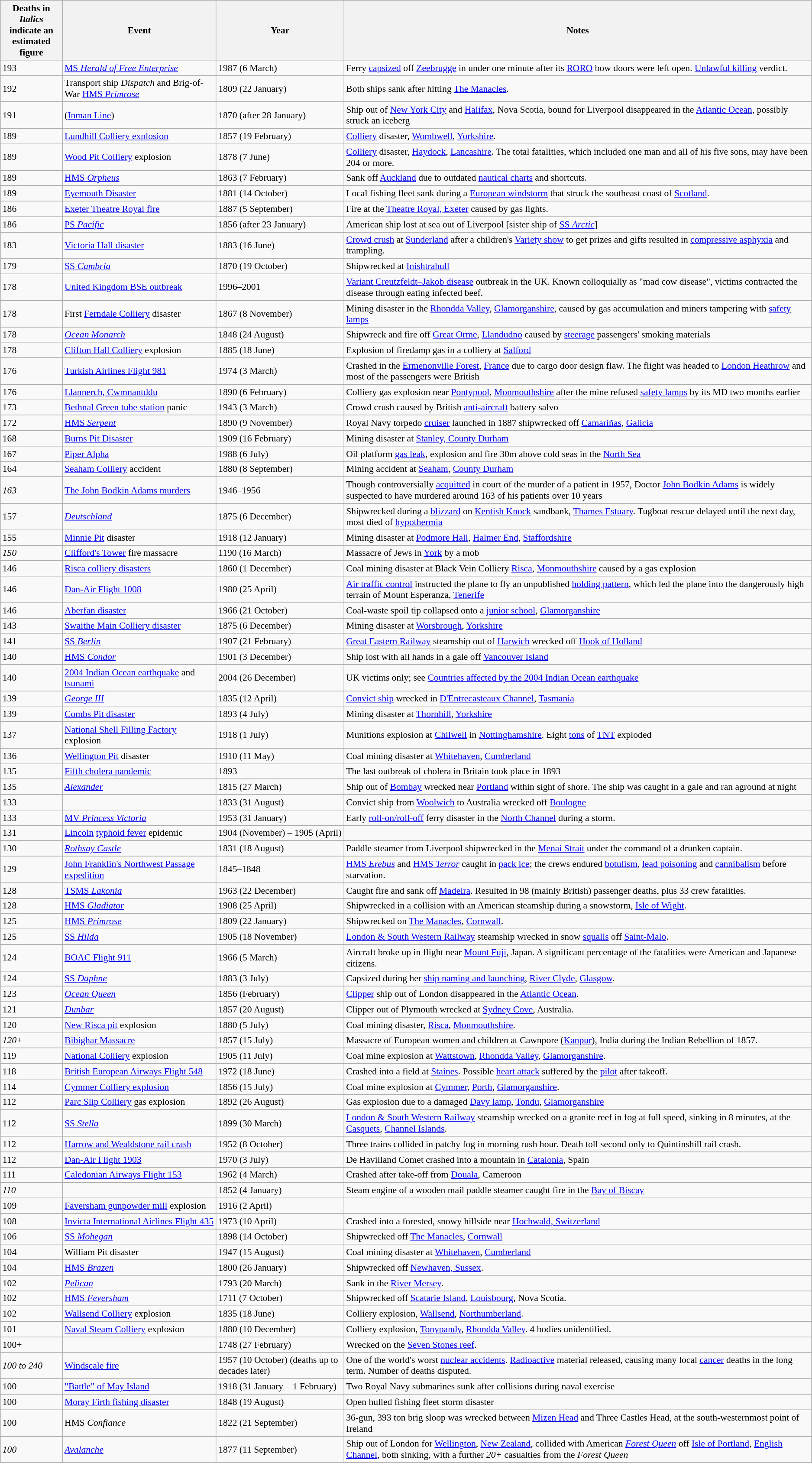<table class="wikitable sortable" style="font-size:90%;">
<tr>
<th data-sort-type="number">Deaths in<div><em>Italics</em> indicate an <br>estimated figure</div></th>
<th>Event</th>
<th>Year</th>
<th>Notes</th>
</tr>
<tr>
<td>193</td>
<td><a href='#'>MS <em>Herald of Free Enterprise</em></a></td>
<td>1987 (6 March)</td>
<td>Ferry <a href='#'>capsized</a> off <a href='#'>Zeebrugge</a> in under one minute after its <a href='#'>RORO</a> bow doors were left open. <a href='#'>Unlawful killing</a> verdict.</td>
</tr>
<tr>
<td>192</td>
<td>Transport ship <em>Dispatch</em> and Brig-of-War <a href='#'>HMS <em>Primrose</em></a></td>
<td>1809 (22 January)</td>
<td>Both ships sank after hitting <a href='#'>The Manacles</a>.</td>
</tr>
<tr>
<td>191</td>
<td> (<a href='#'>Inman Line</a>)</td>
<td>1870 (after 28 January)</td>
<td>Ship out of <a href='#'>New York City</a> and <a href='#'>Halifax</a>, Nova Scotia, bound for Liverpool disappeared in the <a href='#'>Atlantic Ocean</a>, possibly struck an iceberg</td>
</tr>
<tr>
<td>189</td>
<td><a href='#'>Lundhill Colliery explosion</a></td>
<td>1857 (19 February)</td>
<td><a href='#'>Colliery</a> disaster, <a href='#'>Wombwell</a>, <a href='#'>Yorkshire</a>.</td>
</tr>
<tr>
<td>189</td>
<td><a href='#'>Wood Pit Colliery</a> explosion</td>
<td>1878 (7 June)</td>
<td><a href='#'>Colliery</a> disaster, <a href='#'>Haydock</a>, <a href='#'>Lancashire</a>. The total fatalities, which included one man and all of his five sons, may have been 204 or more.</td>
</tr>
<tr>
<td>189</td>
<td><a href='#'>HMS <em>Orpheus</em></a></td>
<td>1863 (7 February)</td>
<td>Sank off <a href='#'>Auckland</a> due to outdated <a href='#'>nautical charts</a> and shortcuts.</td>
</tr>
<tr>
<td>189</td>
<td><a href='#'>Eyemouth Disaster</a></td>
<td>1881 (14 October)</td>
<td>Local fishing fleet sank during a <a href='#'>European windstorm</a> that struck the southeast coast of <a href='#'>Scotland</a>.  </td>
</tr>
<tr>
<td>186</td>
<td><a href='#'>Exeter Theatre Royal fire</a></td>
<td>1887 (5 September)</td>
<td>Fire at the <a href='#'>Theatre Royal, Exeter</a> caused by gas lights.</td>
</tr>
<tr>
<td>186</td>
<td><a href='#'>PS <em>Pacific</em></a></td>
<td>1856 (after 23 January)</td>
<td>American ship lost at sea out of Liverpool [sister ship of <a href='#'>SS <em>Arctic</em></a>]</td>
</tr>
<tr>
<td>183</td>
<td><a href='#'>Victoria Hall disaster</a></td>
<td>1883 (16 June)</td>
<td><a href='#'>Crowd crush</a> at <a href='#'>Sunderland</a> after a children's <a href='#'>Variety show</a> to get prizes and gifts resulted in <a href='#'>compressive asphyxia</a> and trampling.</td>
</tr>
<tr>
<td>179</td>
<td><a href='#'>SS <em>Cambria</em></a></td>
<td>1870 (19 October)</td>
<td>Shipwrecked at <a href='#'>Inishtrahull</a></td>
</tr>
<tr>
<td>178</td>
<td><a href='#'>United Kingdom BSE outbreak</a></td>
<td>1996–2001</td>
<td><a href='#'>Variant Creutzfeldt–Jakob disease</a> outbreak in the UK. Known colloquially as "mad cow disease", victims contracted the disease through eating infected beef.</td>
</tr>
<tr>
<td>178</td>
<td>First <a href='#'>Ferndale Colliery</a> disaster</td>
<td>1867 (8 November)</td>
<td>Mining disaster in the <a href='#'>Rhondda Valley</a>, <a href='#'>Glamorganshire</a>, caused by gas accumulation and miners tampering with <a href='#'>safety lamps</a></td>
</tr>
<tr>
<td>178</td>
<td><em><a href='#'>Ocean Monarch</a></em></td>
<td>1848 (24 August)</td>
<td>Shipwreck and fire off <a href='#'>Great Orme</a>, <a href='#'>Llandudno</a> caused by <a href='#'>steerage</a> passengers' smoking materials</td>
</tr>
<tr>
<td>178</td>
<td><a href='#'>Clifton Hall Colliery</a> explosion</td>
<td>1885 (18 June)</td>
<td>Explosion of firedamp gas in a colliery at <a href='#'>Salford</a></td>
</tr>
<tr>
<td>176</td>
<td><a href='#'>Turkish Airlines Flight 981</a></td>
<td>1974 (3 March)</td>
<td>Crashed in the <a href='#'>Ermenonville Forest</a>, <a href='#'>France</a> due to cargo door design flaw. The flight was headed to <a href='#'>London Heathrow</a> and most of the passengers were British</td>
</tr>
<tr>
<td>176</td>
<td><a href='#'>Llannerch, Cwmnantddu</a></td>
<td>1890 (6 February)</td>
<td>Colliery gas explosion near <a href='#'>Pontypool</a>, <a href='#'>Monmouthshire</a> after the mine refused <a href='#'>safety lamps</a> by its MD two months earlier</td>
</tr>
<tr>
<td>173</td>
<td><a href='#'>Bethnal Green tube station</a> panic</td>
<td>1943 (3 March)</td>
<td>Crowd crush caused by British <a href='#'>anti-aircraft</a> battery salvo</td>
</tr>
<tr>
<td>172</td>
<td><a href='#'>HMS <em>Serpent</em></a></td>
<td>1890 (9 November)</td>
<td>Royal Navy torpedo <a href='#'>cruiser</a> launched in 1887 shipwrecked off <a href='#'>Camariñas</a>, <a href='#'>Galicia</a></td>
</tr>
<tr>
<td>168</td>
<td><a href='#'>Burns Pit Disaster</a></td>
<td>1909 (16 February)</td>
<td>Mining disaster at <a href='#'>Stanley, County Durham</a></td>
</tr>
<tr>
<td>167</td>
<td><a href='#'>Piper Alpha</a></td>
<td>1988 (6 July)</td>
<td>Oil platform <a href='#'>gas leak</a>, explosion and fire 30m above cold seas in the <a href='#'>North Sea</a></td>
</tr>
<tr>
<td>164</td>
<td><a href='#'>Seaham Colliery</a> accident</td>
<td>1880 (8 September)</td>
<td>Mining accident at <a href='#'>Seaham</a>, <a href='#'>County Durham</a></td>
</tr>
<tr>
<td><em>163</em></td>
<td><a href='#'>The John Bodkin Adams murders</a></td>
<td>1946–1956</td>
<td>Though controversially <a href='#'>acquitted</a> in court of the murder of a patient in 1957, Doctor <a href='#'>John Bodkin Adams</a> is widely suspected to have murdered around 163 of his patients over 10 years</td>
</tr>
<tr>
</tr>
<tr>
<td>157</td>
<td><a href='#'><em>Deutschland</em></a></td>
<td>1875 (6 December)</td>
<td>Shipwrecked during a <a href='#'>blizzard</a> on <a href='#'>Kentish Knock</a> sandbank, <a href='#'>Thames Estuary</a>. Tugboat rescue delayed until the next day, most died of <a href='#'>hypothermia</a></td>
</tr>
<tr>
<td>155</td>
<td><a href='#'>Minnie Pit</a> disaster</td>
<td>1918 (12 January)</td>
<td>Mining disaster at <a href='#'>Podmore Hall</a>, <a href='#'>Halmer End</a>, <a href='#'>Staffordshire</a></td>
</tr>
<tr>
<td><em>150</em></td>
<td><a href='#'>Clifford's Tower</a> fire massacre</td>
<td>1190 (16 March)</td>
<td>Massacre of Jews in <a href='#'>York</a> by a mob</td>
</tr>
<tr>
<td>146</td>
<td><a href='#'>Risca colliery disasters</a></td>
<td>1860 (1 December)</td>
<td>Coal mining disaster at Black Vein Colliery <a href='#'>Risca</a>, <a href='#'>Monmouthshire</a> caused by a gas explosion</td>
</tr>
<tr>
<td>146</td>
<td><a href='#'>Dan-Air Flight 1008</a></td>
<td>1980 (25 April)</td>
<td><a href='#'>Air traffic control</a> instructed the plane to fly an unpublished <a href='#'>holding pattern</a>, which led the plane into the dangerously high terrain of Mount Esperanza, <a href='#'>Tenerife</a></td>
</tr>
<tr>
<td>146</td>
<td><a href='#'>Aberfan disaster</a></td>
<td>1966 (21 October)</td>
<td>Coal-waste spoil tip collapsed onto a <a href='#'>junior school</a>, <a href='#'>Glamorganshire</a></td>
</tr>
<tr>
<td>143</td>
<td><a href='#'>Swaithe Main Colliery disaster</a></td>
<td>1875 (6 December)</td>
<td>Mining disaster at <a href='#'>Worsbrough</a>, <a href='#'>Yorkshire</a></td>
</tr>
<tr>
<td>141</td>
<td><a href='#'>SS <em>Berlin</em></a></td>
<td>1907 (21 February)</td>
<td><a href='#'>Great Eastern Railway</a> steamship out of <a href='#'>Harwich</a> wrecked off <a href='#'>Hook of Holland</a></td>
</tr>
<tr>
<td>140</td>
<td><a href='#'>HMS <em>Condor</em></a></td>
<td>1901 (3 December)</td>
<td>Ship lost with all hands in a gale off <a href='#'>Vancouver Island</a></td>
</tr>
<tr>
<td>140</td>
<td><a href='#'>2004 Indian Ocean earthquake</a> and <a href='#'>tsunami</a></td>
<td>2004 (26 December)</td>
<td>UK victims only; see <a href='#'>Countries affected by the 2004 Indian Ocean earthquake</a></td>
</tr>
<tr>
<td>139</td>
<td><a href='#'><em>George III</em></a></td>
<td>1835 (12 April)</td>
<td><a href='#'>Convict ship</a> wrecked in <a href='#'>D'Entrecasteaux Channel</a>, <a href='#'>Tasmania</a></td>
</tr>
<tr>
<td>139</td>
<td><a href='#'>Combs Pit disaster</a></td>
<td>1893 (4 July)</td>
<td>Mining disaster at <a href='#'>Thornhill</a>, <a href='#'>Yorkshire</a></td>
</tr>
<tr>
<td>137</td>
<td><a href='#'>National Shell Filling Factory</a> explosion</td>
<td>1918 (1 July)</td>
<td>Munitions explosion at <a href='#'>Chilwell</a> in <a href='#'>Nottinghamshire</a>. Eight <a href='#'>tons</a> of <a href='#'>TNT</a> exploded</td>
</tr>
<tr>
<td>136</td>
<td><a href='#'>Wellington Pit</a> disaster</td>
<td>1910 (11 May)</td>
<td>Coal mining disaster at <a href='#'>Whitehaven</a>, <a href='#'>Cumberland</a></td>
</tr>
<tr>
<td>135</td>
<td><a href='#'>Fifth cholera pandemic</a></td>
<td>1893</td>
<td>The last outbreak of cholera in Britain took place in 1893</td>
</tr>
<tr>
<td>135</td>
<td><a href='#'><em>Alexander</em></a></td>
<td>1815 (27 March)</td>
<td>Ship out of <a href='#'>Bombay</a> wrecked near <a href='#'>Portland</a> within sight of shore. The ship was caught in a gale and ran aground at night</td>
</tr>
<tr>
<td>133</td>
<td></td>
<td>1833 (31 August)</td>
<td>Convict ship from <a href='#'>Woolwich</a> to Australia wrecked off <a href='#'>Boulogne</a></td>
</tr>
<tr>
<td>133</td>
<td><a href='#'>MV <em>Princess Victoria</em></a></td>
<td>1953 (31 January)</td>
<td>Early <a href='#'>roll-on/roll-off</a> ferry disaster in the <a href='#'>North Channel</a> during a storm.</td>
</tr>
<tr>
<td>131</td>
<td><a href='#'>Lincoln</a> <a href='#'>typhoid fever</a> epidemic</td>
<td>1904 (November) – 1905 (April)</td>
<td></td>
</tr>
<tr>
<td>130</td>
<td><a href='#'><em>Rothsay Castle</em></a></td>
<td>1831 (18 August)</td>
<td>Paddle steamer from Liverpool shipwrecked in the <a href='#'>Menai Strait</a> under the command of a drunken captain.</td>
</tr>
<tr>
<td>129</td>
<td><a href='#'>John Franklin's Northwest Passage expedition</a></td>
<td>1845–1848</td>
<td><a href='#'>HMS <em>Erebus</em></a> and <a href='#'>HMS <em>Terror</em></a> caught in <a href='#'>pack ice</a>; the crews endured <a href='#'>botulism</a>, <a href='#'>lead poisoning</a> and <a href='#'>cannibalism</a> before starvation.</td>
</tr>
<tr>
<td>128</td>
<td><a href='#'>TSMS <em>Lakonia</em></a></td>
<td>1963 (22 December)</td>
<td>Caught fire and sank off <a href='#'>Madeira</a>. Resulted in 98 (mainly British) passenger deaths, plus 33 crew fatalities.</td>
</tr>
<tr>
<td>128</td>
<td><a href='#'>HMS <em>Gladiator</em></a></td>
<td>1908 (25 April)</td>
<td>Shipwrecked in a collision with an American steamship during a snowstorm, <a href='#'>Isle of Wight</a>.</td>
</tr>
<tr>
<td>125</td>
<td><a href='#'>HMS <em>Primrose</em></a></td>
<td>1809 (22 January)</td>
<td>Shipwrecked on <a href='#'>The Manacles</a>, <a href='#'>Cornwall</a>.</td>
</tr>
<tr>
<td>125</td>
<td><a href='#'>SS <em>Hilda</em></a></td>
<td>1905 (18 November)</td>
<td><a href='#'>London & South Western Railway</a> steamship wrecked in snow <a href='#'>squalls</a> off <a href='#'>Saint-Malo</a>.</td>
</tr>
<tr>
<td>124</td>
<td><a href='#'>BOAC Flight 911</a></td>
<td>1966 (5 March)</td>
<td>Aircraft broke up in flight near <a href='#'>Mount Fuji</a>, Japan. A significant percentage of the fatalities were American and Japanese citizens.</td>
</tr>
<tr>
<td>124</td>
<td><a href='#'>SS <em>Daphne</em></a></td>
<td>1883 (3 July)</td>
<td>Capsized during her <a href='#'>ship naming and launching</a>, <a href='#'>River Clyde</a>, <a href='#'>Glasgow</a>.</td>
</tr>
<tr>
<td>123</td>
<td><em><a href='#'>Ocean Queen</a></em></td>
<td>1856 (February)</td>
<td><a href='#'>Clipper</a> ship out of London disappeared in the <a href='#'>Atlantic Ocean</a>.</td>
</tr>
<tr>
<td>121</td>
<td><a href='#'><em>Dunbar</em></a></td>
<td>1857 (20 August)</td>
<td>Clipper out of Plymouth wrecked at <a href='#'>Sydney Cove</a>, Australia.</td>
</tr>
<tr>
<td>120</td>
<td><a href='#'>New Risca pit</a> explosion</td>
<td>1880 (5 July)</td>
<td>Coal mining disaster, <a href='#'>Risca</a>, <a href='#'>Monmouthshire</a>.</td>
</tr>
<tr>
<td><em>120+</em></td>
<td><a href='#'>Bibighar Massacre</a></td>
<td>1857 (15 July)</td>
<td>Massacre of European women and children at Cawnpore (<a href='#'>Kanpur</a>), India during the Indian Rebellion of 1857.</td>
</tr>
<tr>
<td>119</td>
<td><a href='#'>National Colliery</a> explosion</td>
<td>1905 (11 July)</td>
<td>Coal mine explosion at <a href='#'>Wattstown</a>, <a href='#'>Rhondda Valley</a>, <a href='#'>Glamorganshire</a>.</td>
</tr>
<tr>
<td>118</td>
<td><a href='#'>British European Airways Flight 548</a></td>
<td>1972 (18 June)</td>
<td>Crashed into a field at <a href='#'>Staines</a>. Possible <a href='#'>heart attack</a> suffered by the <a href='#'>pilot</a> after takeoff.</td>
</tr>
<tr>
<td>114</td>
<td><a href='#'>Cymmer Colliery explosion</a></td>
<td>1856 (15 July)</td>
<td>Coal mine explosion at <a href='#'>Cymmer</a>, <a href='#'>Porth</a>, <a href='#'>Glamorganshire</a>.</td>
</tr>
<tr>
<td>112</td>
<td><a href='#'>Parc Slip Colliery</a> gas explosion</td>
<td>1892 (26 August)</td>
<td>Gas explosion due to a damaged <a href='#'>Davy lamp</a>, <a href='#'>Tondu</a>, <a href='#'>Glamorganshire</a></td>
</tr>
<tr>
<td>112</td>
<td><a href='#'>SS <em>Stella</em></a></td>
<td>1899 (30 March)</td>
<td><a href='#'>London & South Western Railway</a> steamship wrecked on a granite reef in fog at full speed, sinking in 8 minutes, at the <a href='#'>Casquets</a>, <a href='#'>Channel Islands</a>.</td>
</tr>
<tr>
<td>112</td>
<td><a href='#'>Harrow and Wealdstone rail crash</a></td>
<td>1952 (8 October)</td>
<td>Three trains collided in patchy fog in morning rush hour. Death toll second only to Quintinshill rail crash.</td>
</tr>
<tr>
<td>112</td>
<td><a href='#'>Dan-Air Flight 1903</a></td>
<td>1970 (3 July)</td>
<td>De Havilland Comet crashed into a mountain in <a href='#'>Catalonia</a>, Spain</td>
</tr>
<tr>
<td>111</td>
<td><a href='#'>Caledonian Airways Flight 153</a></td>
<td>1962 (4 March)</td>
<td>Crashed after take-off from <a href='#'>Douala</a>, Cameroon</td>
</tr>
<tr>
<td><em>110</em> </td>
<td></td>
<td>1852 (4 January)</td>
<td>Steam engine of a wooden mail paddle steamer caught fire in the <a href='#'>Bay of Biscay</a></td>
</tr>
<tr>
<td>109</td>
<td><a href='#'>Faversham gunpowder mill</a> explosion</td>
<td>1916 (2 April)</td>
<td></td>
</tr>
<tr>
<td>108</td>
<td><a href='#'>Invicta International Airlines Flight 435</a></td>
<td>1973 (10 April)</td>
<td>Crashed into a forested, snowy hillside near <a href='#'>Hochwald, Switzerland</a></td>
</tr>
<tr>
<td>106</td>
<td><a href='#'>SS <em>Mohegan</em></a></td>
<td>1898 (14 October)</td>
<td>Shipwrecked off <a href='#'>The Manacles</a>, <a href='#'>Cornwall</a></td>
</tr>
<tr>
<td>104</td>
<td>William Pit disaster</td>
<td>1947 (15 August)</td>
<td>Coal mining disaster at <a href='#'>Whitehaven</a>, <a href='#'>Cumberland</a></td>
</tr>
<tr>
<td>104</td>
<td><a href='#'>HMS <em>Brazen</em></a></td>
<td>1800 (26 January)</td>
<td>Shipwrecked off <a href='#'>Newhaven, Sussex</a>.</td>
</tr>
<tr>
<td>102</td>
<td><a href='#'><em>Pelican</em></a></td>
<td>1793 (20 March)</td>
<td>Sank in the <a href='#'>River Mersey</a>.</td>
</tr>
<tr>
<td>102</td>
<td><a href='#'>HMS <em>Feversham</em></a></td>
<td>1711 (7 October)</td>
<td>Shipwrecked off <a href='#'>Scatarie Island</a>, <a href='#'>Louisbourg</a>, Nova Scotia.</td>
</tr>
<tr>
<td>102</td>
<td><a href='#'>Wallsend Colliery</a> explosion</td>
<td>1835 (18 June)</td>
<td>Colliery explosion, <a href='#'>Wallsend</a>, <a href='#'>Northumberland</a>.</td>
</tr>
<tr>
<td>101</td>
<td><a href='#'>Naval Steam Colliery</a> explosion</td>
<td>1880 (10 December)</td>
<td>Colliery explosion, <a href='#'>Tonypandy</a>, <a href='#'>Rhondda Valley</a>. 4 bodies unidentified.</td>
</tr>
<tr>
<td>100+</td>
<td></td>
<td>1748 (27 February)</td>
<td>Wrecked on the <a href='#'>Seven Stones reef</a>.</td>
</tr>
<tr>
<td><em>100 to 240</em></td>
<td><a href='#'>Windscale fire</a></td>
<td>1957 (10 October) (deaths up to decades later)</td>
<td>One of the world's worst <a href='#'>nuclear accidents</a>. <a href='#'>Radioactive</a> material released, causing many local <a href='#'>cancer</a> deaths in the long term. Number of deaths disputed.</td>
</tr>
<tr>
<td>100</td>
<td><a href='#'>"Battle" of May Island</a></td>
<td>1918 (31 January – 1 February)</td>
<td>Two Royal Navy submarines sunk after collisions during naval exercise</td>
</tr>
<tr>
<td>100</td>
<td><a href='#'>Moray Firth fishing disaster</a></td>
<td>1848 (19 August)</td>
<td>Open hulled fishing fleet storm disaster</td>
</tr>
<tr>
<td>100</td>
<td>HMS <em>Confiance</em></td>
<td>1822 (21 September)</td>
<td>36-gun, 393 ton brig sloop was wrecked between <a href='#'>Mizen Head</a> and Three Castles Head, at the south-westernmost point of Ireland</td>
</tr>
<tr>
<td><em>100</em></td>
<td><em><a href='#'>Avalanche</a></em></td>
<td>1877 (11 September)</td>
<td>Ship out of London for <a href='#'>Wellington</a>, <a href='#'>New Zealand</a>, collided with American <em><a href='#'>Forest Queen</a></em> off <a href='#'>Isle of Portland</a>, <a href='#'>English Channel</a>, both sinking, with a further <em>20+</em> casualties from the <em>Forest Queen</em></td>
</tr>
</table>
